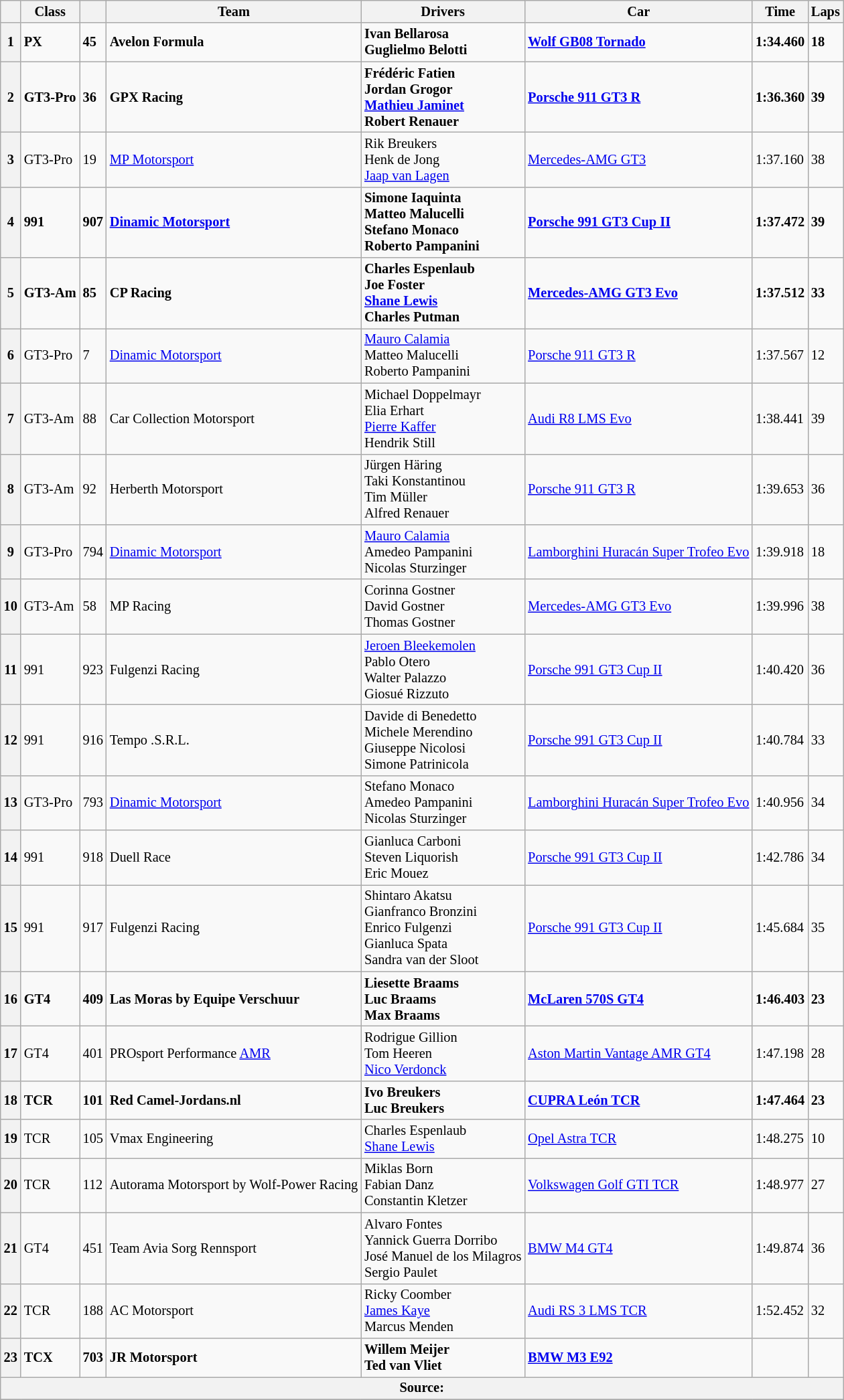<table class="wikitable" style="font-size: 85%;">
<tr>
<th></th>
<th>Class</th>
<th></th>
<th>Team</th>
<th>Drivers</th>
<th>Car</th>
<th>Time</th>
<th>Laps</th>
</tr>
<tr>
<th>1</th>
<td><strong>PX</strong></td>
<td><strong>45</strong></td>
<td><strong> Avelon Formula</strong></td>
<td><strong> Ivan Bellarosa<br> Guglielmo Belotti</strong></td>
<td><strong><a href='#'>Wolf GB08 Tornado</a></strong></td>
<td><strong>1:34.460</strong></td>
<td><strong>18</strong></td>
</tr>
<tr>
<th>2</th>
<td><strong>GT3-Pro</strong></td>
<td><strong>36</strong></td>
<td><strong> GPX Racing</strong></td>
<td><strong> Frédéric Fatien<br> Jordan Grogor<br> <a href='#'>Mathieu Jaminet</a><br> Robert Renauer</strong></td>
<td><strong><a href='#'>Porsche 911 GT3 R</a></strong></td>
<td><strong>1:36.360</strong></td>
<td><strong>39</strong></td>
</tr>
<tr>
<th>3</th>
<td>GT3-Pro</td>
<td>19</td>
<td> <a href='#'>MP Motorsport</a></td>
<td> Rik Breukers<br> Henk de Jong<br> <a href='#'>Jaap van Lagen</a></td>
<td><a href='#'>Mercedes-AMG GT3</a></td>
<td>1:37.160</td>
<td>38</td>
</tr>
<tr>
<th>4</th>
<td><strong>991</strong></td>
<td><strong>907</strong></td>
<td><strong> <a href='#'>Dinamic Motorsport</a></strong></td>
<td><strong> Simone Iaquinta<br> Matteo Malucelli<br> Stefano Monaco<br> Roberto Pampanini</strong></td>
<td><strong><a href='#'>Porsche 991 GT3 Cup II</a></strong></td>
<td><strong>1:37.472</strong></td>
<td><strong>39</strong></td>
</tr>
<tr>
<th>5</th>
<td><strong>GT3-Am</strong></td>
<td><strong>85</strong></td>
<td><strong> CP Racing</strong></td>
<td><strong> Charles Espenlaub<br> Joe Foster<br> <a href='#'>Shane Lewis</a><br> Charles Putman</strong></td>
<td><strong><a href='#'>Mercedes-AMG GT3 Evo</a></strong></td>
<td><strong>1:37.512</strong></td>
<td><strong>33</strong></td>
</tr>
<tr>
<th>6</th>
<td>GT3-Pro</td>
<td>7</td>
<td> <a href='#'>Dinamic Motorsport</a></td>
<td> <a href='#'>Mauro Calamia</a><br> Matteo Malucelli<br> Roberto Pampanini</td>
<td><a href='#'>Porsche 911 GT3 R</a></td>
<td>1:37.567</td>
<td>12</td>
</tr>
<tr>
<th>7</th>
<td>GT3-Am</td>
<td>88</td>
<td> Car Collection Motorsport</td>
<td> Michael Doppelmayr<br> Elia Erhart<br> <a href='#'>Pierre Kaffer</a><br> Hendrik Still</td>
<td><a href='#'>Audi R8 LMS Evo</a></td>
<td>1:38.441</td>
<td>39</td>
</tr>
<tr>
<th>8</th>
<td>GT3-Am</td>
<td>92</td>
<td> Herberth Motorsport</td>
<td> Jürgen Häring<br> Taki Konstantinou<br> Tim Müller<br> Alfred Renauer</td>
<td><a href='#'>Porsche 911 GT3 R</a></td>
<td>1:39.653</td>
<td>36</td>
</tr>
<tr>
<th>9</th>
<td>GT3-Pro</td>
<td>794</td>
<td> <a href='#'>Dinamic Motorsport</a></td>
<td> <a href='#'>Mauro Calamia</a><br> Amedeo Pampanini<br> Nicolas Sturzinger</td>
<td><a href='#'>Lamborghini Huracán Super Trofeo Evo</a></td>
<td>1:39.918</td>
<td>18</td>
</tr>
<tr>
<th>10</th>
<td>GT3-Am</td>
<td>58</td>
<td> MP Racing</td>
<td> Corinna Gostner<br> David Gostner<br> Thomas Gostner</td>
<td><a href='#'>Mercedes-AMG GT3 Evo</a></td>
<td>1:39.996</td>
<td>38</td>
</tr>
<tr>
<th>11</th>
<td>991</td>
<td>923</td>
<td> Fulgenzi Racing</td>
<td> <a href='#'>Jeroen Bleekemolen</a><br> Pablo Otero<br> Walter Palazzo<br> Giosué Rizzuto</td>
<td><a href='#'>Porsche 991 GT3 Cup II</a></td>
<td>1:40.420</td>
<td>36</td>
</tr>
<tr>
<th>12</th>
<td>991</td>
<td>916</td>
<td> Tempo .S.R.L.</td>
<td> Davide di Benedetto<br> Michele Merendino<br> Giuseppe Nicolosi<br> Simone Patrinicola</td>
<td><a href='#'>Porsche 991 GT3 Cup II</a></td>
<td>1:40.784</td>
<td>33</td>
</tr>
<tr>
<th>13</th>
<td>GT3-Pro</td>
<td>793</td>
<td> <a href='#'>Dinamic Motorsport</a></td>
<td> Stefano Monaco<br> Amedeo Pampanini<br> Nicolas Sturzinger</td>
<td><a href='#'>Lamborghini Huracán Super Trofeo Evo</a></td>
<td>1:40.956</td>
<td>34</td>
</tr>
<tr>
<th>14</th>
<td>991</td>
<td>918</td>
<td> Duell Race</td>
<td> Gianluca Carboni<br> Steven Liquorish<br> Eric Mouez</td>
<td><a href='#'>Porsche 991 GT3 Cup II</a></td>
<td>1:42.786</td>
<td>34</td>
</tr>
<tr>
<th>15</th>
<td>991</td>
<td>917</td>
<td> Fulgenzi Racing</td>
<td> Shintaro Akatsu<br> Gianfranco Bronzini<br> Enrico Fulgenzi<br> Gianluca Spata<br> Sandra van der Sloot</td>
<td><a href='#'>Porsche 991 GT3 Cup II</a></td>
<td>1:45.684</td>
<td>35</td>
</tr>
<tr>
<th>16</th>
<td><strong>GT4</strong></td>
<td><strong>409</strong></td>
<td><strong> Las Moras by Equipe Verschuur</strong></td>
<td><strong> Liesette Braams<br> Luc Braams<br> Max Braams</strong></td>
<td><strong><a href='#'>McLaren 570S GT4</a></strong></td>
<td><strong>1:46.403</strong></td>
<td><strong>23</strong></td>
</tr>
<tr>
<th>17</th>
<td>GT4</td>
<td>401</td>
<td> PROsport Performance <a href='#'>AMR</a></td>
<td> Rodrigue Gillion<br> Tom Heeren<br> <a href='#'>Nico Verdonck</a></td>
<td><a href='#'>Aston Martin Vantage AMR GT4</a></td>
<td>1:47.198</td>
<td>28</td>
</tr>
<tr>
<th>18</th>
<td><strong>TCR</strong></td>
<td><strong>101</strong></td>
<td><strong> Red Camel-Jordans.nl</strong></td>
<td><strong> Ivo Breukers<br> Luc Breukers</strong></td>
<td><strong><a href='#'>CUPRA León TCR</a></strong></td>
<td><strong>1:47.464</strong></td>
<td><strong>23</strong></td>
</tr>
<tr>
<th>19</th>
<td>TCR</td>
<td>105</td>
<td> Vmax Engineering</td>
<td> Charles Espenlaub<br> <a href='#'>Shane Lewis</a></td>
<td><a href='#'>Opel Astra TCR</a></td>
<td>1:48.275</td>
<td>10</td>
</tr>
<tr>
<th>20</th>
<td>TCR</td>
<td>112</td>
<td> Autorama Motorsport by Wolf-Power Racing</td>
<td> Miklas Born<br> Fabian Danz<br> Constantin Kletzer</td>
<td><a href='#'>Volkswagen Golf GTI TCR</a></td>
<td>1:48.977</td>
<td>27</td>
</tr>
<tr>
<th>21</th>
<td>GT4</td>
<td>451</td>
<td> Team Avia Sorg Rennsport</td>
<td> Alvaro Fontes<br> Yannick Guerra Dorribo<br> José Manuel de los Milagros<br> Sergio Paulet</td>
<td><a href='#'>BMW M4 GT4</a></td>
<td>1:49.874</td>
<td>36</td>
</tr>
<tr>
<th>22</th>
<td>TCR</td>
<td>188</td>
<td> AC Motorsport</td>
<td> Ricky Coomber<br> <a href='#'>James Kaye</a><br> Marcus Menden</td>
<td><a href='#'>Audi RS 3 LMS TCR</a></td>
<td>1:52.452</td>
<td>32</td>
</tr>
<tr>
<th>23</th>
<td><strong>TCX</strong></td>
<td><strong>703</strong></td>
<td><strong> JR Motorsport</strong></td>
<td><strong> Willem Meijer<br> Ted van Vliet</strong></td>
<td><strong><a href='#'>BMW M3 E92</a></strong></td>
<td></td>
<td></td>
</tr>
<tr>
<th colspan=8>Source:</th>
</tr>
<tr>
</tr>
</table>
